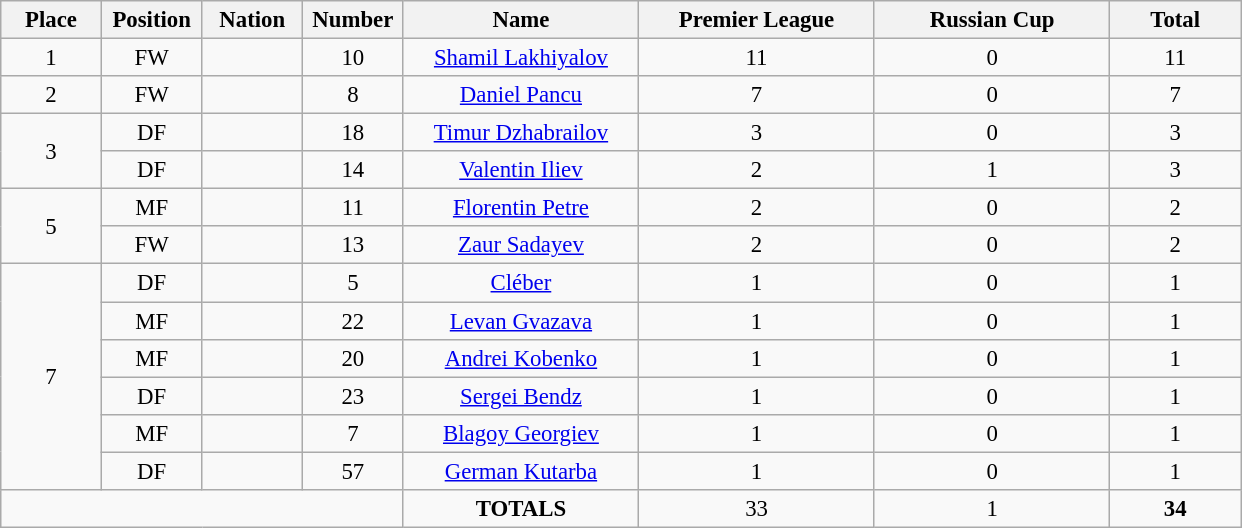<table class="wikitable" style="font-size: 95%; text-align: center;">
<tr>
<th width=60>Place</th>
<th width=60>Position</th>
<th width=60>Nation</th>
<th width=60>Number</th>
<th width=150>Name</th>
<th width=150>Premier League</th>
<th width=150>Russian Cup</th>
<th width=80><strong>Total</strong></th>
</tr>
<tr>
<td>1</td>
<td>FW</td>
<td></td>
<td>10</td>
<td><a href='#'>Shamil Lakhiyalov</a></td>
<td>11</td>
<td>0</td>
<td>11</td>
</tr>
<tr>
<td>2</td>
<td>FW</td>
<td></td>
<td>8</td>
<td><a href='#'>Daniel Pancu</a></td>
<td>7</td>
<td>0</td>
<td>7</td>
</tr>
<tr>
<td rowspan="2">3</td>
<td>DF</td>
<td></td>
<td>18</td>
<td><a href='#'>Timur Dzhabrailov</a></td>
<td>3</td>
<td>0</td>
<td>3</td>
</tr>
<tr>
<td>DF</td>
<td></td>
<td>14</td>
<td><a href='#'>Valentin Iliev</a></td>
<td>2</td>
<td>1</td>
<td>3</td>
</tr>
<tr>
<td rowspan="2">5</td>
<td>MF</td>
<td></td>
<td>11</td>
<td><a href='#'>Florentin Petre</a></td>
<td>2</td>
<td>0</td>
<td>2</td>
</tr>
<tr>
<td>FW</td>
<td></td>
<td>13</td>
<td><a href='#'>Zaur Sadayev</a></td>
<td>2</td>
<td>0</td>
<td>2</td>
</tr>
<tr>
<td rowspan="6">7</td>
<td>DF</td>
<td></td>
<td>5</td>
<td><a href='#'>Cléber</a></td>
<td>1</td>
<td>0</td>
<td>1</td>
</tr>
<tr>
<td>MF</td>
<td></td>
<td>22</td>
<td><a href='#'>Levan Gvazava</a></td>
<td>1</td>
<td>0</td>
<td>1</td>
</tr>
<tr>
<td>MF</td>
<td></td>
<td>20</td>
<td><a href='#'>Andrei Kobenko</a></td>
<td>1</td>
<td>0</td>
<td>1</td>
</tr>
<tr>
<td>DF</td>
<td></td>
<td>23</td>
<td><a href='#'>Sergei Bendz</a></td>
<td>1</td>
<td>0</td>
<td>1</td>
</tr>
<tr>
<td>MF</td>
<td></td>
<td>7</td>
<td><a href='#'>Blagoy Georgiev</a></td>
<td>1</td>
<td>0</td>
<td>1</td>
</tr>
<tr>
<td>DF</td>
<td></td>
<td>57</td>
<td><a href='#'>German Kutarba</a></td>
<td>1</td>
<td>0</td>
<td>1</td>
</tr>
<tr>
<td colspan="4"></td>
<td><strong>TOTALS</strong></td>
<td>33</td>
<td>1</td>
<td><strong>34</strong></td>
</tr>
</table>
